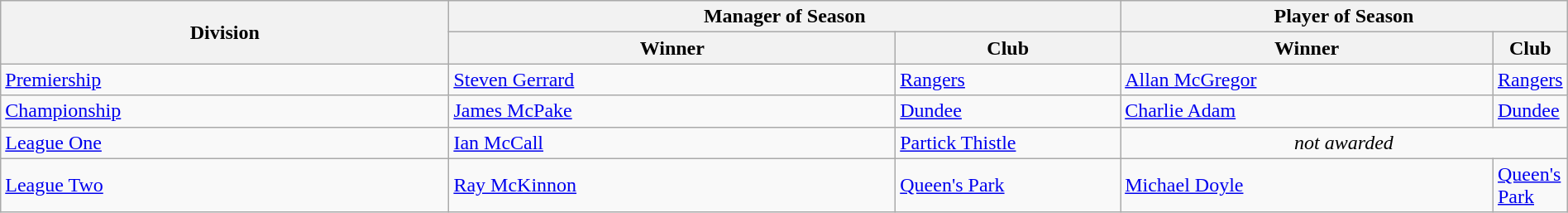<table class="wikitable" style="text-align: left; width:100%;">
<tr>
<th rowspan="2" style="width:30%;">Division</th>
<th colspan="2">Manager of Season</th>
<th colspan="2">Player of Season</th>
</tr>
<tr>
<th style="width:30%;">Winner</th>
<th style="width:15%;">Club</th>
<th style="width:30%;">Winner</th>
<th style="width:15%;">Club</th>
</tr>
<tr>
<td><a href='#'>Premiership</a></td>
<td><a href='#'>Steven Gerrard</a></td>
<td><a href='#'>Rangers</a></td>
<td><a href='#'>Allan McGregor</a></td>
<td><a href='#'>Rangers</a></td>
</tr>
<tr>
<td><a href='#'>Championship</a></td>
<td><a href='#'>James McPake</a></td>
<td><a href='#'>Dundee</a></td>
<td><a href='#'>Charlie Adam</a></td>
<td><a href='#'>Dundee</a></td>
</tr>
<tr>
<td><a href='#'>League One</a></td>
<td><a href='#'>Ian McCall</a></td>
<td><a href='#'>Partick Thistle</a></td>
<td colspan= "2" style="text-align: center;"><em>not awarded</em></td>
</tr>
<tr>
<td><a href='#'>League Two</a></td>
<td><a href='#'>Ray McKinnon</a></td>
<td><a href='#'>Queen's Park</a></td>
<td><a href='#'>Michael Doyle</a></td>
<td><a href='#'>Queen's Park</a></td>
</tr>
</table>
